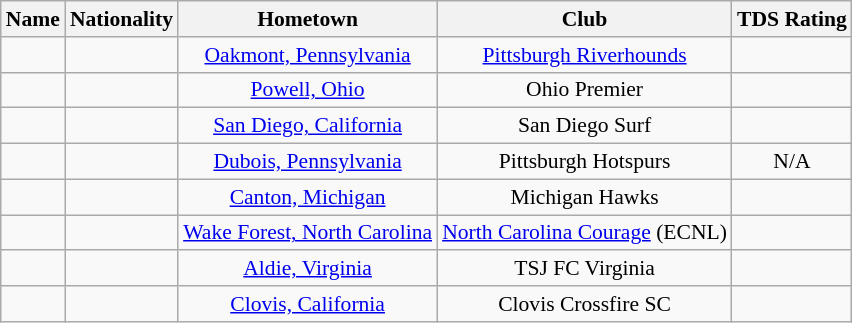<table class="wikitable" style="font-size:90%; text-align: center;" border="1">
<tr>
<th>Name</th>
<th>Nationality</th>
<th>Hometown</th>
<th>Club</th>
<th>TDS Rating</th>
</tr>
<tr>
<td></td>
<td></td>
<td><a href='#'>Oakmont, Pennsylvania</a></td>
<td><a href='#'>Pittsburgh Riverhounds</a></td>
<td></td>
</tr>
<tr>
<td></td>
<td></td>
<td><a href='#'>Powell, Ohio</a></td>
<td>Ohio Premier</td>
<td></td>
</tr>
<tr>
<td></td>
<td></td>
<td><a href='#'>San Diego, California</a></td>
<td>San Diego Surf</td>
<td></td>
</tr>
<tr>
<td></td>
<td></td>
<td><a href='#'>Dubois, Pennsylvania</a></td>
<td>Pittsburgh Hotspurs</td>
<td>N/A</td>
</tr>
<tr>
<td></td>
<td></td>
<td><a href='#'>Canton, Michigan</a></td>
<td>Michigan Hawks</td>
<td></td>
</tr>
<tr>
<td></td>
<td></td>
<td><a href='#'>Wake Forest, North Carolina</a></td>
<td><a href='#'>North Carolina Courage</a> (ECNL)</td>
<td></td>
</tr>
<tr>
<td></td>
<td></td>
<td><a href='#'>Aldie, Virginia</a></td>
<td>TSJ FC Virginia</td>
<td></td>
</tr>
<tr>
<td></td>
<td></td>
<td><a href='#'>Clovis, California</a></td>
<td>Clovis Crossfire SC</td>
<td></td>
</tr>
</table>
